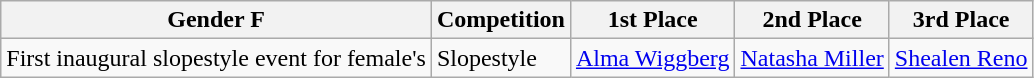<table class="wikitable">
<tr>
<th>Gender F</th>
<th>Competition</th>
<th>1st Place</th>
<th>2nd Place</th>
<th>3rd Place</th>
</tr>
<tr>
<td>First inaugural slopestyle event for female's</td>
<td>Slopestyle</td>
<td><a href='#'>Alma Wiggberg</a></td>
<td><a href='#'>Natasha Miller</a></td>
<td><a href='#'>Shealen Reno</a></td>
</tr>
</table>
